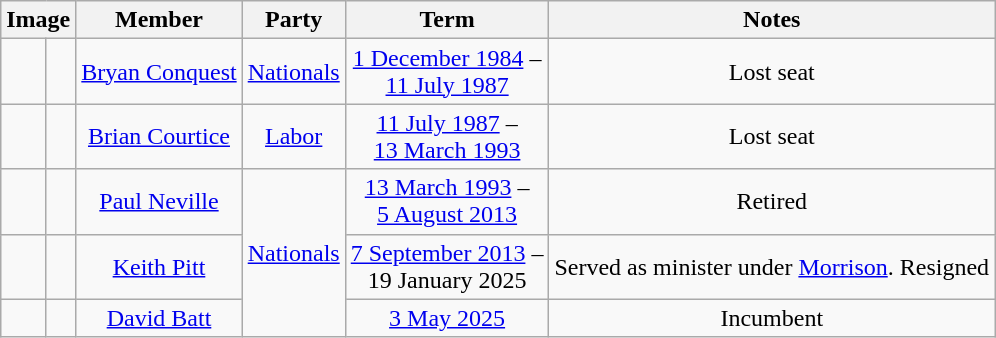<table class=wikitable style="text-align:center">
<tr>
<th colspan=2>Image</th>
<th>Member</th>
<th>Party</th>
<th>Term</th>
<th>Notes</th>
</tr>
<tr>
<td> </td>
<td></td>
<td><a href='#'>Bryan Conquest</a><br></td>
<td><a href='#'>Nationals</a></td>
<td nowrap><a href='#'>1 December 1984</a> –<br><a href='#'>11 July 1987</a></td>
<td>Lost seat</td>
</tr>
<tr>
<td> </td>
<td></td>
<td><a href='#'>Brian Courtice</a><br></td>
<td><a href='#'>Labor</a></td>
<td nowrap><a href='#'>11 July 1987</a> –<br><a href='#'>13 March 1993</a></td>
<td>Lost seat</td>
</tr>
<tr>
<td> </td>
<td></td>
<td><a href='#'>Paul Neville</a><br></td>
<td rowspan=3><a href='#'>Nationals</a></td>
<td nowrap><a href='#'>13 March 1993</a> –<br><a href='#'>5 August 2013</a></td>
<td>Retired</td>
</tr>
<tr>
<td> </td>
<td></td>
<td><a href='#'>Keith Pitt</a><br></td>
<td nowrap><a href='#'>7 September 2013</a> –<br>19 January 2025</td>
<td>Served as minister under <a href='#'>Morrison</a>. Resigned</td>
</tr>
<tr>
<td> </td>
<td></td>
<td><a href='#'>David Batt</a><br></td>
<td nowrap><a href='#'>3 May 2025</a></td>
<td>Incumbent</td>
</tr>
</table>
